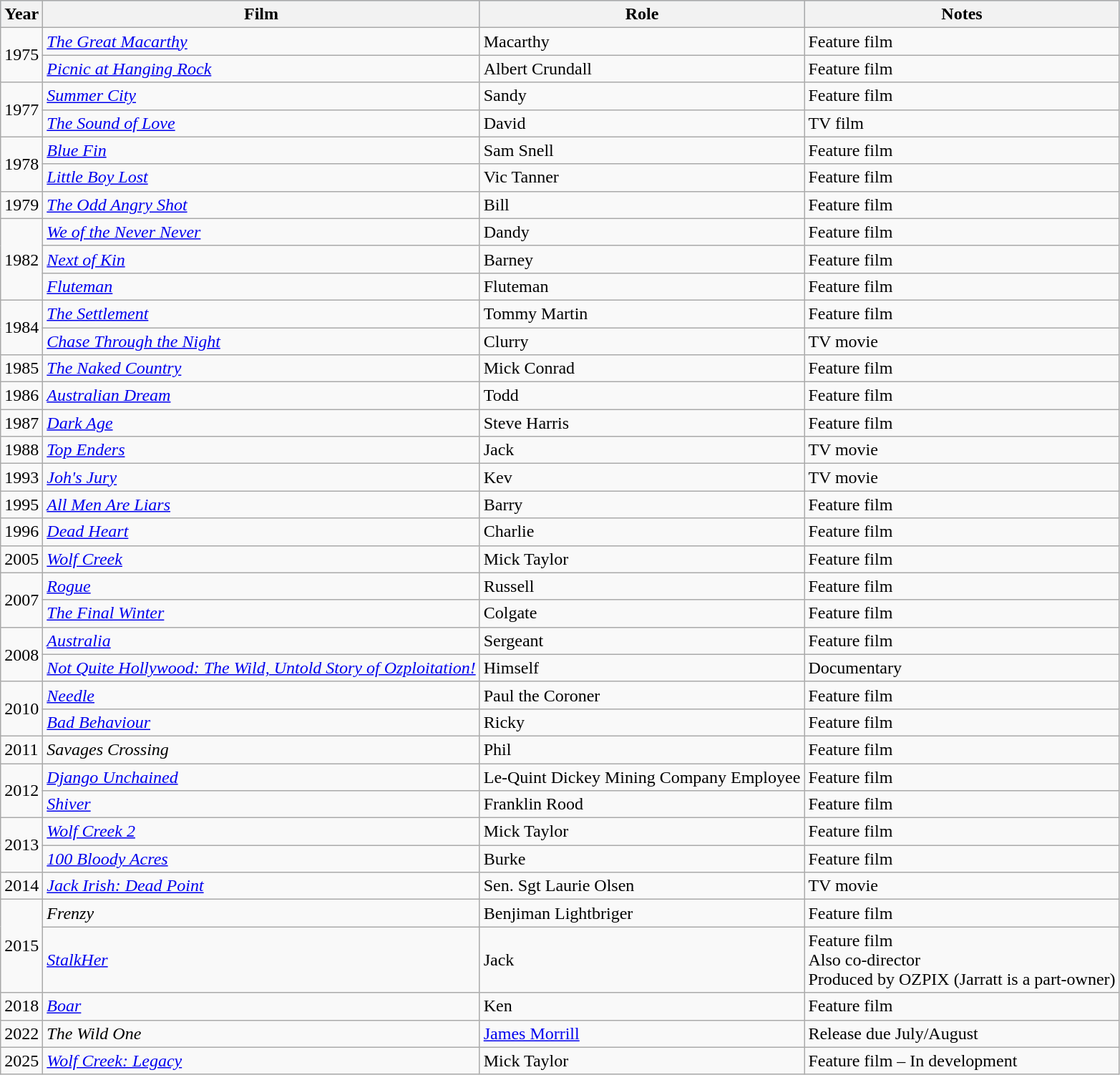<table class="wikitable">
<tr style="background:#b0c4de; text-align:center;">
<th>Year</th>
<th>Film</th>
<th>Role</th>
<th>Notes</th>
</tr>
<tr>
<td rowspan=2>1975</td>
<td><em><a href='#'>The Great Macarthy</a></em></td>
<td>Macarthy</td>
<td>Feature film</td>
</tr>
<tr>
<td><em><a href='#'>Picnic at Hanging Rock</a></em></td>
<td>Albert Crundall</td>
<td>Feature film</td>
</tr>
<tr>
<td rowspan=2>1977</td>
<td><em><a href='#'>Summer City</a></em></td>
<td>Sandy</td>
<td>Feature film</td>
</tr>
<tr>
<td><em><a href='#'>The Sound of Love</a></em></td>
<td>David</td>
<td>TV film</td>
</tr>
<tr>
<td rowspan=2>1978</td>
<td><em><a href='#'>Blue Fin</a></em></td>
<td>Sam Snell</td>
<td>Feature film</td>
</tr>
<tr>
<td><em><a href='#'>Little Boy Lost</a></em></td>
<td>Vic Tanner</td>
<td>Feature film</td>
</tr>
<tr>
<td>1979</td>
<td><em><a href='#'>The Odd Angry Shot</a></em></td>
<td>Bill</td>
<td>Feature film</td>
</tr>
<tr>
<td rowspan=3>1982</td>
<td><em><a href='#'>We of the Never Never</a></em></td>
<td>Dandy</td>
<td>Feature film</td>
</tr>
<tr>
<td><em><a href='#'>Next of Kin</a></em></td>
<td>Barney</td>
<td>Feature film</td>
</tr>
<tr>
<td><em><a href='#'>Fluteman</a></em></td>
<td>Fluteman</td>
<td>Feature film</td>
</tr>
<tr>
<td rowspan=2>1984</td>
<td><em><a href='#'>The Settlement</a></em></td>
<td>Tommy Martin</td>
<td>Feature film</td>
</tr>
<tr>
<td><em><a href='#'>Chase Through the Night</a></em></td>
<td>Clurry</td>
<td>TV movie</td>
</tr>
<tr>
<td>1985</td>
<td><em><a href='#'>The Naked Country</a></em></td>
<td>Mick Conrad</td>
<td>Feature film</td>
</tr>
<tr>
<td>1986</td>
<td><em><a href='#'>Australian Dream</a></em></td>
<td>Todd</td>
<td>Feature film</td>
</tr>
<tr>
<td>1987</td>
<td><em><a href='#'>Dark Age</a></em></td>
<td>Steve Harris</td>
<td>Feature film</td>
</tr>
<tr>
<td>1988</td>
<td><em><a href='#'>Top Enders</a></em></td>
<td>Jack</td>
<td>TV movie</td>
</tr>
<tr>
<td>1993</td>
<td><em><a href='#'>Joh's Jury</a></em></td>
<td>Kev</td>
<td>TV movie</td>
</tr>
<tr>
<td>1995</td>
<td><em><a href='#'>All Men Are Liars</a></em></td>
<td>Barry</td>
<td>Feature film</td>
</tr>
<tr>
<td>1996</td>
<td><em><a href='#'>Dead Heart</a></em></td>
<td>Charlie</td>
<td>Feature film</td>
</tr>
<tr>
<td>2005</td>
<td><em><a href='#'>Wolf Creek</a></em></td>
<td>Mick Taylor</td>
<td>Feature film</td>
</tr>
<tr>
<td rowspan=2>2007</td>
<td><em><a href='#'>Rogue</a></em></td>
<td>Russell</td>
<td>Feature film</td>
</tr>
<tr>
<td><em><a href='#'>The Final Winter</a></em></td>
<td>Colgate</td>
<td>Feature film</td>
</tr>
<tr>
<td rowspan=2>2008</td>
<td><em><a href='#'>Australia</a></em></td>
<td>Sergeant</td>
<td>Feature film</td>
</tr>
<tr>
<td><em><a href='#'>Not Quite Hollywood: The Wild, Untold Story of Ozploitation!</a></em></td>
<td>Himself</td>
<td>Documentary</td>
</tr>
<tr>
<td rowspan=2>2010</td>
<td><em><a href='#'>Needle</a></em></td>
<td>Paul the Coroner</td>
<td>Feature film</td>
</tr>
<tr>
<td><em><a href='#'>Bad Behaviour</a></em></td>
<td>Ricky</td>
<td>Feature film</td>
</tr>
<tr>
<td>2011</td>
<td><em>Savages Crossing</em></td>
<td>Phil</td>
<td>Feature film</td>
</tr>
<tr>
<td rowspan=2>2012</td>
<td><em><a href='#'>Django Unchained</a></em></td>
<td>Le-Quint Dickey Mining Company Employee</td>
<td>Feature film</td>
</tr>
<tr>
<td><em><a href='#'>Shiver</a></em></td>
<td>Franklin Rood</td>
<td>Feature film</td>
</tr>
<tr>
<td rowspan=2>2013</td>
<td><em><a href='#'>Wolf Creek 2</a></em></td>
<td>Mick Taylor</td>
<td>Feature film</td>
</tr>
<tr>
<td><em><a href='#'>100 Bloody Acres</a></em></td>
<td>Burke</td>
<td>Feature film</td>
</tr>
<tr>
<td>2014</td>
<td><em><a href='#'>Jack Irish: Dead Point</a></em></td>
<td>Sen. Sgt Laurie Olsen</td>
<td>TV movie</td>
</tr>
<tr>
<td rowspan=2>2015</td>
<td><em>Frenzy</em></td>
<td>Benjiman Lightbriger</td>
<td>Feature film</td>
</tr>
<tr>
<td><em><a href='#'>StalkHer</a></em></td>
<td>Jack</td>
<td>Feature film<br>Also co-director<br>Produced by OZPIX (Jarratt is a part-owner)</td>
</tr>
<tr>
<td>2018</td>
<td><em><a href='#'>Boar</a></em></td>
<td>Ken</td>
<td>Feature film</td>
</tr>
<tr>
<td>2022</td>
<td><em>The Wild One</em></td>
<td><a href='#'>James Morrill</a></td>
<td>Release due July/August</td>
</tr>
<tr>
<td>2025</td>
<td><em><a href='#'>Wolf Creek: Legacy</a></em></td>
<td>Mick Taylor</td>
<td>Feature film – In development</td>
</tr>
</table>
